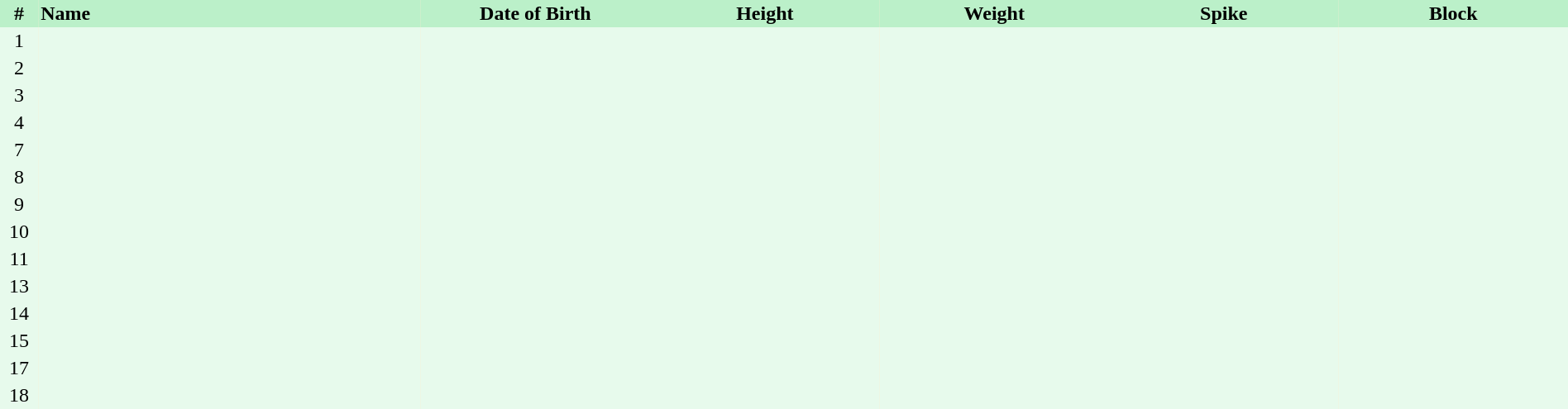<table border=0 cellpadding=2 cellspacing=0  |- bgcolor=#FFECCE style=text-align:center; font-size:90%; width=100%>
<tr bgcolor=#BBF0C9>
<th width=2%>#</th>
<th align=left width=20%>Name</th>
<th width=12%>Date of Birth</th>
<th width=12%>Height</th>
<th width=12%>Weight</th>
<th width=12%>Spike</th>
<th width=12%>Block</th>
</tr>
<tr bgcolor=#E7FAEC>
<td>1</td>
<td align=left></td>
<td align=right></td>
<td></td>
<td></td>
<td></td>
<td></td>
</tr>
<tr bgcolor=#E7FAEC>
<td>2</td>
<td align=left></td>
<td align=right></td>
<td></td>
<td></td>
<td></td>
<td></td>
</tr>
<tr bgcolor=#E7FAEC>
<td>3</td>
<td align=left></td>
<td align=right></td>
<td></td>
<td></td>
<td></td>
<td></td>
</tr>
<tr bgcolor=#E7FAEC>
<td>4</td>
<td align=left></td>
<td align=right></td>
<td></td>
<td></td>
<td></td>
<td></td>
</tr>
<tr bgcolor=#E7FAEC>
<td>7</td>
<td align=left></td>
<td align=right></td>
<td></td>
<td></td>
<td></td>
<td></td>
</tr>
<tr bgcolor=#E7FAEC>
<td>8</td>
<td align=left></td>
<td align=right></td>
<td></td>
<td></td>
<td></td>
<td></td>
</tr>
<tr bgcolor=#E7FAEC>
<td>9</td>
<td align=left></td>
<td align=right></td>
<td></td>
<td></td>
<td></td>
<td></td>
</tr>
<tr bgcolor=#E7FAEC>
<td>10</td>
<td align=left></td>
<td align=right></td>
<td></td>
<td></td>
<td></td>
<td></td>
</tr>
<tr bgcolor=#E7FAEC>
<td>11</td>
<td align=left></td>
<td align=right></td>
<td></td>
<td></td>
<td></td>
<td></td>
</tr>
<tr bgcolor=#E7FAEC>
<td>13</td>
<td align=left></td>
<td align=right></td>
<td></td>
<td></td>
<td></td>
<td></td>
</tr>
<tr bgcolor=#E7FAEC>
<td>14</td>
<td align=left></td>
<td align=right></td>
<td></td>
<td></td>
<td></td>
<td></td>
</tr>
<tr bgcolor=#E7FAEC>
<td>15</td>
<td align=left></td>
<td align=right></td>
<td></td>
<td></td>
<td></td>
<td></td>
</tr>
<tr bgcolor=#E7FAEC>
<td>17</td>
<td align=left></td>
<td align=right></td>
<td></td>
<td></td>
<td></td>
<td></td>
</tr>
<tr bgcolor=#E7FAEC>
<td>18</td>
<td align=left></td>
<td align=right></td>
<td></td>
<td></td>
<td></td>
<td></td>
</tr>
</table>
